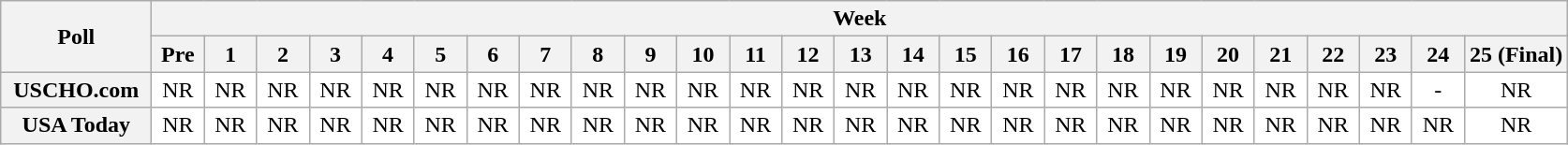<table class="wikitable" style="white-space:nowrap;">
<tr>
<th scope="col" width="100" rowspan="2">Poll</th>
<th colspan="26">Week</th>
</tr>
<tr>
<th scope="col" width="30">Pre</th>
<th scope="col" width="30">1</th>
<th scope="col" width="30">2</th>
<th scope="col" width="30">3</th>
<th scope="col" width="30">4</th>
<th scope="col" width="30">5</th>
<th scope="col" width="30">6</th>
<th scope="col" width="30">7</th>
<th scope="col" width="30">8</th>
<th scope="col" width="30">9</th>
<th scope="col" width="30">10</th>
<th scope="col" width="30">11</th>
<th scope="col" width="30">12</th>
<th scope="col" width="30">13</th>
<th scope="col" width="30">14</th>
<th scope="col" width="30">15</th>
<th scope="col" width="30">16</th>
<th scope="col" width="30">17</th>
<th scope="col" width="30">18</th>
<th scope="col" width="30">19</th>
<th scope="col" width="30">20</th>
<th scope="col" width="30">21</th>
<th scope="col" width="30">22</th>
<th scope="col" width="30">23</th>
<th scope="col" width="30">24</th>
<th scope="col" width="30">25 (Final)</th>
</tr>
<tr style="text-align:center;">
<th>USCHO.com</th>
<td bgcolor=FFFFFF>NR</td>
<td bgcolor=FFFFFF>NR</td>
<td bgcolor=FFFFFF>NR</td>
<td bgcolor=FFFFFF>NR</td>
<td bgcolor=FFFFFF>NR</td>
<td bgcolor=FFFFFF>NR</td>
<td bgcolor=FFFFFF>NR</td>
<td bgcolor=FFFFFF>NR</td>
<td bgcolor=FFFFFF>NR</td>
<td bgcolor=FFFFFF>NR</td>
<td bgcolor=FFFFFF>NR</td>
<td bgcolor=FFFFFF>NR</td>
<td bgcolor=FFFFFF>NR</td>
<td bgcolor=FFFFFF>NR</td>
<td bgcolor=FFFFFF>NR</td>
<td bgcolor=FFFFFF>NR</td>
<td bgcolor=FFFFFF>NR</td>
<td bgcolor=FFFFFF>NR</td>
<td bgcolor=FFFFFF>NR</td>
<td bgcolor=FFFFFF>NR</td>
<td bgcolor=FFFFFF>NR</td>
<td bgcolor=FFFFFF>NR</td>
<td bgcolor=FFFFFF>NR</td>
<td bgcolor=FFFFFF>NR</td>
<td bgcolor=FFFFFF>-</td>
<td bgcolor=FFFFFF>NR</td>
</tr>
<tr style="text-align:center;">
<th>USA Today</th>
<td bgcolor=FFFFFF>NR</td>
<td bgcolor=FFFFFF>NR</td>
<td bgcolor=FFFFFF>NR</td>
<td bgcolor=FFFFFF>NR</td>
<td bgcolor=FFFFFF>NR</td>
<td bgcolor=FFFFFF>NR</td>
<td bgcolor=FFFFFF>NR</td>
<td bgcolor=FFFFFF>NR</td>
<td bgcolor=FFFFFF>NR</td>
<td bgcolor=FFFFFF>NR</td>
<td bgcolor=FFFFFF>NR</td>
<td bgcolor=FFFFFF>NR</td>
<td bgcolor=FFFFFF>NR</td>
<td bgcolor=FFFFFF>NR</td>
<td bgcolor=FFFFFF>NR</td>
<td bgcolor=FFFFFF>NR</td>
<td bgcolor=FFFFFF>NR</td>
<td bgcolor=FFFFFF>NR</td>
<td bgcolor=FFFFFF>NR</td>
<td bgcolor=FFFFFF>NR</td>
<td bgcolor=FFFFFF>NR</td>
<td bgcolor=FFFFFF>NR</td>
<td bgcolor=FFFFFF>NR</td>
<td bgcolor=FFFFFF>NR</td>
<td bgcolor=FFFFFF>NR</td>
<td bgcolor=FFFFFF>NR</td>
</tr>
</table>
